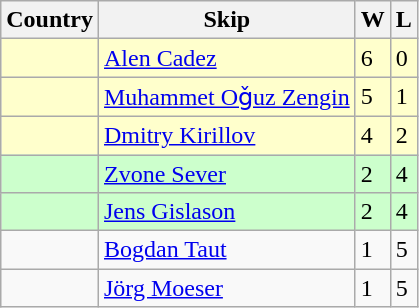<table class=wikitable>
<tr>
<th>Country</th>
<th>Skip</th>
<th>W</th>
<th>L</th>
</tr>
<tr bgcolor=#ffffcc>
<td></td>
<td><a href='#'>Alen Cadez</a></td>
<td>6</td>
<td>0</td>
</tr>
<tr bgcolor=#ffffcc>
<td></td>
<td><a href='#'>Muhammet Oǧuz Zengin</a></td>
<td>5</td>
<td>1</td>
</tr>
<tr bgcolor=#ffffcc>
<td></td>
<td><a href='#'>Dmitry Kirillov</a></td>
<td>4</td>
<td>2</td>
</tr>
<tr bgcolor=#ccffcc>
<td></td>
<td><a href='#'>Zvone Sever</a></td>
<td>2</td>
<td>4</td>
</tr>
<tr bgcolor=#ccffcc>
<td></td>
<td><a href='#'>Jens Gislason</a></td>
<td>2</td>
<td>4</td>
</tr>
<tr>
<td></td>
<td><a href='#'>Bogdan Taut</a></td>
<td>1</td>
<td>5</td>
</tr>
<tr>
<td></td>
<td><a href='#'>Jörg Moeser</a></td>
<td>1</td>
<td>5</td>
</tr>
</table>
